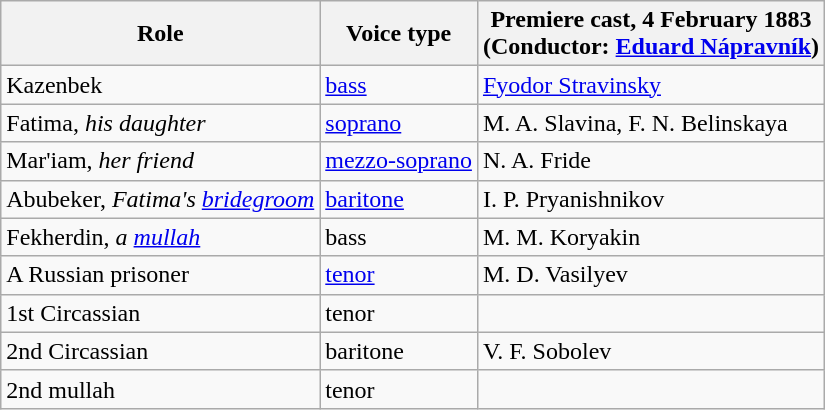<table class="wikitable">
<tr>
<th>Role</th>
<th>Voice type</th>
<th>Premiere cast, 4 February 1883<br>(Conductor: <a href='#'>Eduard Nápravník</a>)</th>
</tr>
<tr>
<td>Kazenbek</td>
<td><a href='#'>bass</a></td>
<td><a href='#'>Fyodor Stravinsky</a></td>
</tr>
<tr>
<td>Fatima, <em>his daughter</em></td>
<td><a href='#'>soprano</a></td>
<td>M. A. Slavina, F. N. Belinskaya</td>
</tr>
<tr>
<td>Mar'iam, <em>her friend</em></td>
<td><a href='#'>mezzo-soprano</a></td>
<td>N. A. Fride</td>
</tr>
<tr>
<td>Abubeker, <em>Fatima's <a href='#'>bridegroom</a></em></td>
<td><a href='#'>baritone</a></td>
<td>I. P. Pryanishnikov</td>
</tr>
<tr>
<td>Fekherdin, <em>a <a href='#'>mullah</a></em></td>
<td>bass</td>
<td>M. M. Koryakin</td>
</tr>
<tr>
<td>A Russian prisoner</td>
<td><a href='#'>tenor</a></td>
<td>M. D. Vasilyev</td>
</tr>
<tr>
<td>1st Circassian</td>
<td>tenor</td>
<td></td>
</tr>
<tr>
<td>2nd Circassian</td>
<td>baritone</td>
<td>V. F. Sobolev</td>
</tr>
<tr>
<td>2nd mullah</td>
<td>tenor</td>
<td></td>
</tr>
</table>
